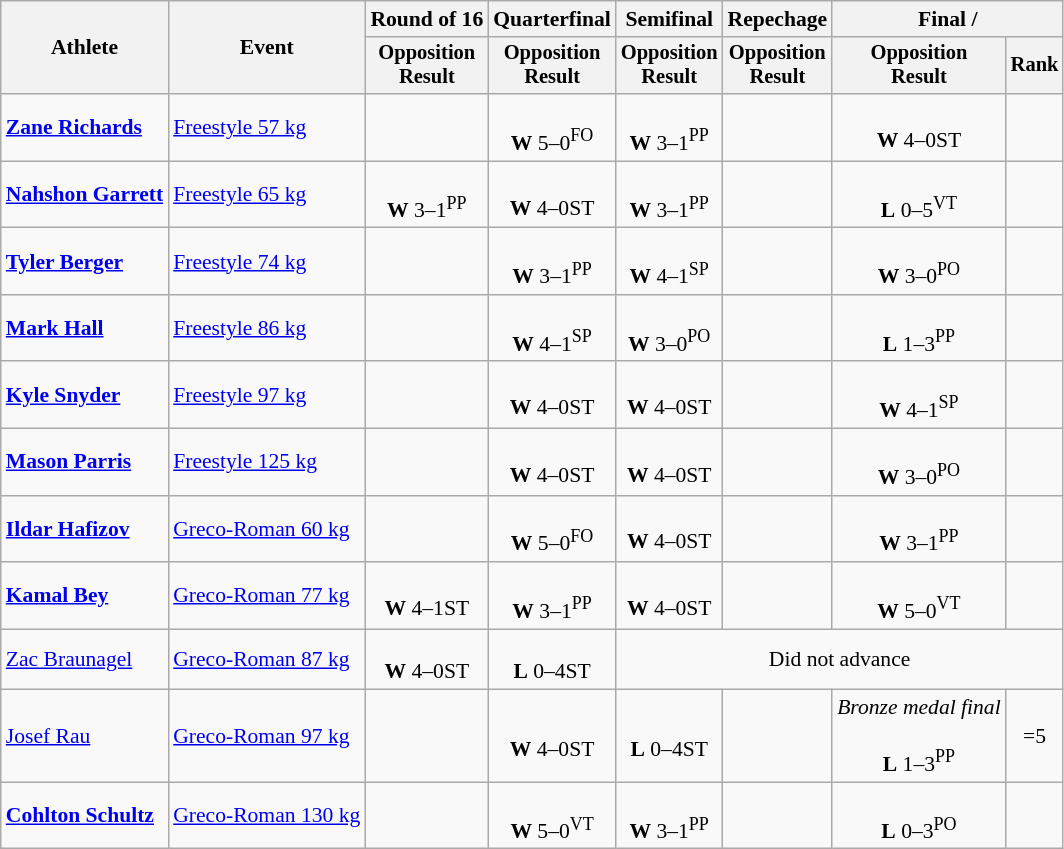<table class=wikitable style=font-size:90%;text-align:center>
<tr>
<th rowspan=2>Athlete</th>
<th rowspan=2>Event</th>
<th>Round of 16</th>
<th>Quarterfinal</th>
<th>Semifinal</th>
<th>Repechage</th>
<th colspan=2>Final / </th>
</tr>
<tr style=font-size:95%>
<th>Opposition<br>Result</th>
<th>Opposition<br>Result</th>
<th>Opposition<br>Result</th>
<th>Opposition<br>Result</th>
<th>Opposition<br>Result</th>
<th>Rank</th>
</tr>
<tr>
<td align=left><strong><a href='#'>Zane Richards</a></strong></td>
<td align=left><a href='#'>Freestyle 57 kg</a></td>
<td></td>
<td><br><strong>W</strong> 5–0<sup>FO</sup></td>
<td><br><strong>W</strong> 3–1<sup>PP</sup></td>
<td></td>
<td><br><strong>W</strong> 4–0ST</td>
<td></td>
</tr>
<tr>
<td align=left><strong><a href='#'>Nahshon Garrett</a></strong></td>
<td align=left><a href='#'>Freestyle 65 kg</a></td>
<td><br><strong>W</strong> 3–1<sup>PP</sup></td>
<td><br><strong>W</strong> 4–0ST</td>
<td><br><strong>W</strong> 3–1<sup>PP</sup></td>
<td></td>
<td><br><strong>L</strong> 0–5<sup>VT</sup></td>
<td></td>
</tr>
<tr>
<td align=left><strong><a href='#'>Tyler Berger</a></strong></td>
<td align=left><a href='#'>Freestyle 74 kg</a></td>
<td></td>
<td><br><strong>W</strong> 3–1<sup>PP</sup></td>
<td><br><strong>W</strong> 4–1<sup>SP</sup></td>
<td></td>
<td><br><strong>W</strong> 3–0<sup>PO</sup></td>
<td></td>
</tr>
<tr>
<td align=left><strong><a href='#'>Mark Hall</a></strong></td>
<td align=left><a href='#'>Freestyle 86 kg</a></td>
<td></td>
<td><br><strong>W</strong> 4–1<sup>SP</sup></td>
<td><br><strong>W</strong> 3–0<sup>PO</sup></td>
<td></td>
<td><br><strong>L</strong> 1–3<sup>PP</sup></td>
<td></td>
</tr>
<tr>
<td align=left><strong><a href='#'>Kyle Snyder</a></strong></td>
<td align=left><a href='#'>Freestyle 97 kg</a></td>
<td></td>
<td><br><strong>W</strong> 4–0ST</td>
<td><br><strong>W</strong> 4–0ST</td>
<td></td>
<td><br><strong>W</strong> 4–1<sup>SP</sup></td>
<td></td>
</tr>
<tr>
<td align=left><strong><a href='#'>Mason Parris</a></strong></td>
<td align=left><a href='#'>Freestyle 125 kg</a></td>
<td></td>
<td><br><strong>W</strong> 4–0ST</td>
<td><br><strong>W</strong> 4–0ST</td>
<td></td>
<td><br><strong>W</strong> 3–0<sup>PO</sup></td>
<td></td>
</tr>
<tr>
<td align=left><strong><a href='#'>Ildar Hafizov</a></strong></td>
<td align=left><a href='#'>Greco-Roman 60 kg</a></td>
<td></td>
<td><br><strong>W</strong> 5–0<sup>FO</sup></td>
<td><br><strong>W</strong> 4–0ST</td>
<td></td>
<td><br><strong>W</strong> 3–1<sup>PP</sup></td>
<td></td>
</tr>
<tr>
<td align=left><strong><a href='#'>Kamal Bey</a></strong></td>
<td align=left><a href='#'>Greco-Roman 77 kg</a></td>
<td><br><strong>W</strong> 4–1ST</td>
<td><br><strong>W</strong> 3–1<sup>PP</sup></td>
<td><br><strong>W</strong> 4–0ST</td>
<td></td>
<td><br><strong>W</strong> 5–0<sup>VT</sup></td>
<td></td>
</tr>
<tr>
<td align=left><a href='#'>Zac Braunagel</a></td>
<td align=left><a href='#'>Greco-Roman 87 kg</a></td>
<td><br><strong>W</strong> 4–0ST</td>
<td><br><strong>L</strong> 0–4ST</td>
<td colspan=4>Did not advance</td>
</tr>
<tr>
<td align=left><a href='#'>Josef Rau</a></td>
<td align=left><a href='#'>Greco-Roman 97 kg</a></td>
<td></td>
<td><br><strong>W</strong> 4–0ST</td>
<td><br><strong>L</strong> 0–4ST</td>
<td></td>
<td><em>Bronze medal final</em><br><br><strong>L</strong> 1–3<sup>PP</sup></td>
<td>=5</td>
</tr>
<tr>
<td align=left><strong><a href='#'>Cohlton Schultz</a></strong></td>
<td align=left><a href='#'>Greco-Roman 130 kg</a></td>
<td></td>
<td><br><strong>W</strong> 5–0<sup>VT</sup></td>
<td><br><strong>W</strong> 3–1<sup>PP</sup></td>
<td></td>
<td><br><strong>L</strong> 0–3<sup>PO</sup></td>
<td></td>
</tr>
</table>
